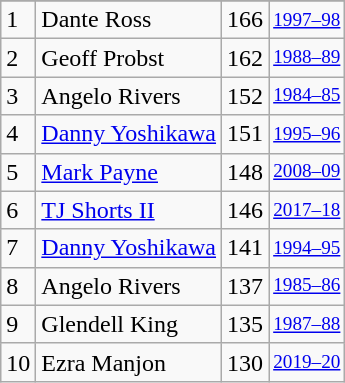<table class="wikitable">
<tr>
</tr>
<tr>
<td>1</td>
<td>Dante Ross</td>
<td>166</td>
<td style="font-size:80%;"><a href='#'>1997–98</a></td>
</tr>
<tr>
<td>2</td>
<td>Geoff Probst</td>
<td>162</td>
<td style="font-size:80%;"><a href='#'>1988–89</a></td>
</tr>
<tr>
<td>3</td>
<td>Angelo Rivers</td>
<td>152</td>
<td style="font-size:80%;"><a href='#'>1984–85</a></td>
</tr>
<tr>
<td>4</td>
<td><a href='#'>Danny Yoshikawa</a></td>
<td>151</td>
<td style="font-size:80%;"><a href='#'>1995–96</a></td>
</tr>
<tr>
<td>5</td>
<td><a href='#'>Mark Payne</a></td>
<td>148</td>
<td style="font-size:80%;"><a href='#'>2008–09</a></td>
</tr>
<tr>
<td>6</td>
<td><a href='#'>TJ Shorts II</a></td>
<td>146</td>
<td style="font-size:80%;"><a href='#'>2017–18</a></td>
</tr>
<tr>
<td>7</td>
<td><a href='#'>Danny Yoshikawa</a></td>
<td>141</td>
<td style="font-size:80%;"><a href='#'>1994–95</a></td>
</tr>
<tr>
<td>8</td>
<td>Angelo Rivers</td>
<td>137</td>
<td style="font-size:80%;"><a href='#'>1985–86</a></td>
</tr>
<tr>
<td>9</td>
<td>Glendell King</td>
<td>135</td>
<td style="font-size:80%;"><a href='#'>1987–88</a></td>
</tr>
<tr>
<td>10</td>
<td>Ezra Manjon</td>
<td>130</td>
<td style="font-size:80%;"><a href='#'>2019–20</a></td>
</tr>
</table>
